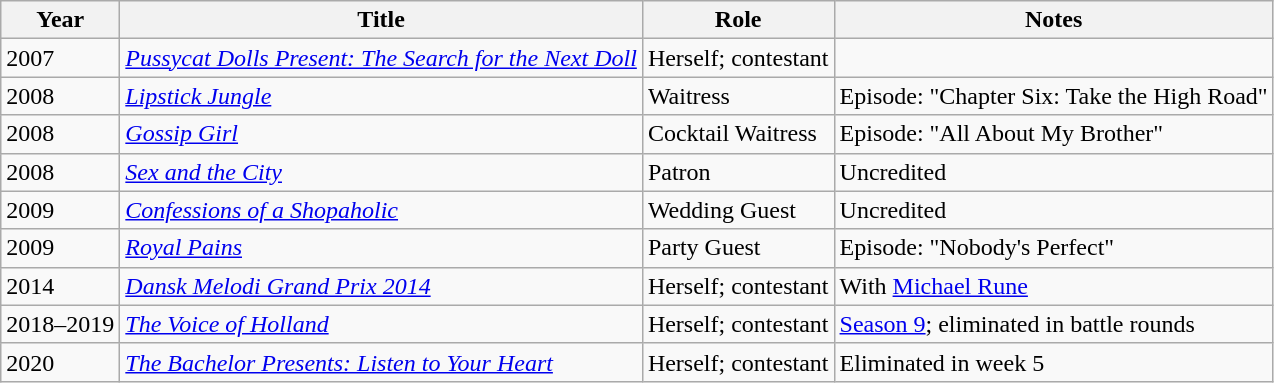<table class="wikitable sortable">
<tr>
<th>Year</th>
<th>Title</th>
<th>Role</th>
<th class="unsortable">Notes</th>
</tr>
<tr>
<td>2007</td>
<td><em><a href='#'>Pussycat Dolls Present: The Search for the Next Doll</a></em></td>
<td>Herself; contestant</td>
<td></td>
</tr>
<tr>
<td>2008</td>
<td><em><a href='#'>Lipstick Jungle</a></em></td>
<td>Waitress</td>
<td>Episode: "Chapter Six: Take the High Road"</td>
</tr>
<tr>
<td>2008</td>
<td><em><a href='#'>Gossip Girl</a></em></td>
<td>Cocktail Waitress</td>
<td>Episode: "All About My Brother"</td>
</tr>
<tr>
<td>2008</td>
<td><em><a href='#'>Sex and the City</a></em></td>
<td>Patron</td>
<td>Uncredited</td>
</tr>
<tr>
<td>2009</td>
<td><em><a href='#'>Confessions of a Shopaholic</a></em></td>
<td>Wedding Guest</td>
<td>Uncredited</td>
</tr>
<tr>
<td>2009</td>
<td><em><a href='#'>Royal Pains</a></em></td>
<td>Party Guest</td>
<td>Episode: "Nobody's Perfect"</td>
</tr>
<tr>
<td>2014</td>
<td><em><a href='#'>Dansk Melodi Grand Prix 2014</a></em></td>
<td>Herself; contestant</td>
<td>With <a href='#'>Michael Rune</a></td>
</tr>
<tr>
<td>2018–2019</td>
<td><em><a href='#'>The Voice of Holland</a></em></td>
<td>Herself; contestant</td>
<td><a href='#'>Season 9</a>; eliminated in battle rounds</td>
</tr>
<tr>
<td>2020</td>
<td><em><a href='#'>The Bachelor Presents: Listen to Your Heart</a></em></td>
<td>Herself; contestant</td>
<td>Eliminated in week 5</td>
</tr>
</table>
